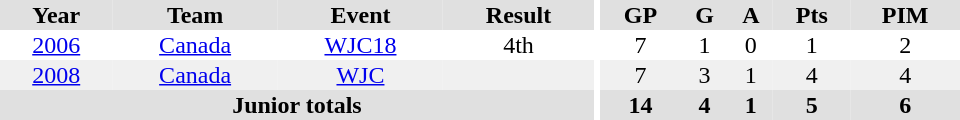<table border="0" cellpadding="1" cellspacing="0" ID="Table3" style="text-align:center; width:40em">
<tr ALIGN="center" bgcolor="#e0e0e0">
<th>Year</th>
<th>Team</th>
<th>Event</th>
<th>Result</th>
<th rowspan="99" bgcolor="#ffffff"></th>
<th>GP</th>
<th>G</th>
<th>A</th>
<th>Pts</th>
<th>PIM</th>
</tr>
<tr>
<td><a href='#'>2006</a></td>
<td><a href='#'>Canada</a></td>
<td><a href='#'>WJC18</a></td>
<td>4th</td>
<td>7</td>
<td>1</td>
<td>0</td>
<td>1</td>
<td>2</td>
</tr>
<tr bgcolor="#f0f0f0">
<td><a href='#'>2008</a></td>
<td><a href='#'>Canada</a></td>
<td><a href='#'>WJC</a></td>
<td></td>
<td>7</td>
<td>3</td>
<td>1</td>
<td>4</td>
<td>4</td>
</tr>
<tr bgcolor="#e0e0e0">
<th colspan="4">Junior totals</th>
<th>14</th>
<th>4</th>
<th>1</th>
<th>5</th>
<th>6</th>
</tr>
</table>
